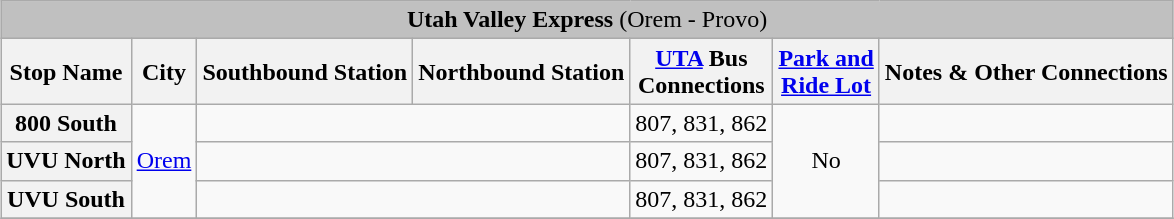<table class="wikitable" style="margin:0.5em auto">
<tr bgcolor=#C0C0C0>
<td colspan=7 align=center><span><strong>Utah Valley Express</strong> (Orem - Provo)</span></td>
</tr>
<tr>
<th>Stop Name<br></th>
<th>City</th>
<th>Southbound Station</th>
<th>Northbound Station</th>
<th><a href='#'>UTA</a> Bus<br>Connections<br></th>
<th><a href='#'>Park and<br>Ride Lot</a></th>
<th>Notes & Other Connections</th>
</tr>
<tr>
<th>800 South</th>
<td align=center rowspan=3><a href='#'>Orem</a></td>
<td align=left colspan=2></td>
<td align=left>807, 831, 862</td>
<td align=center rowspan=3>No</td>
<td align=left></td>
</tr>
<tr>
<th>UVU North</th>
<td align=left colspan=2></td>
<td align=left>807, 831, 862</td>
<td align=left></td>
</tr>
<tr>
<th>UVU South</th>
<td align=left colspan=2></td>
<td align=left>807, 831, 862</td>
<td align=left></td>
</tr>
<tr>
</tr>
</table>
